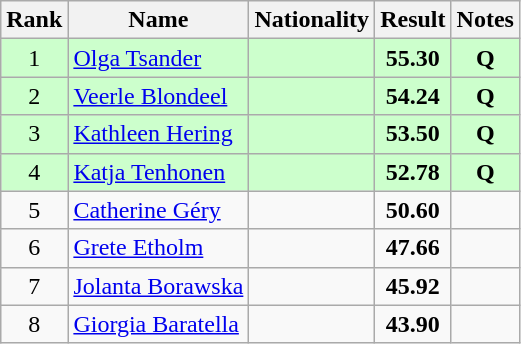<table class="wikitable sortable" style="text-align:center">
<tr>
<th>Rank</th>
<th>Name</th>
<th>Nationality</th>
<th>Result</th>
<th>Notes</th>
</tr>
<tr bgcolor=ccffcc>
<td>1</td>
<td align=left><a href='#'>Olga Tsander</a></td>
<td align=left></td>
<td><strong>55.30</strong></td>
<td><strong>Q</strong></td>
</tr>
<tr bgcolor=ccffcc>
<td>2</td>
<td align=left><a href='#'>Veerle Blondeel</a></td>
<td align=left></td>
<td><strong>54.24</strong></td>
<td><strong>Q</strong></td>
</tr>
<tr bgcolor=ccffcc>
<td>3</td>
<td align=left><a href='#'>Kathleen Hering</a></td>
<td align=left></td>
<td><strong>53.50</strong></td>
<td><strong>Q</strong></td>
</tr>
<tr bgcolor=ccffcc>
<td>4</td>
<td align=left><a href='#'>Katja Tenhonen</a></td>
<td align=left></td>
<td><strong>52.78</strong></td>
<td><strong>Q</strong></td>
</tr>
<tr>
<td>5</td>
<td align=left><a href='#'>Catherine Géry</a></td>
<td align=left></td>
<td><strong>50.60</strong></td>
<td></td>
</tr>
<tr>
<td>6</td>
<td align=left><a href='#'>Grete Etholm</a></td>
<td align=left></td>
<td><strong>47.66</strong></td>
<td></td>
</tr>
<tr>
<td>7</td>
<td align=left><a href='#'>Jolanta Borawska</a></td>
<td align=left></td>
<td><strong>45.92</strong></td>
<td></td>
</tr>
<tr>
<td>8</td>
<td align=left><a href='#'>Giorgia Baratella</a></td>
<td align=left></td>
<td><strong>43.90</strong></td>
<td></td>
</tr>
</table>
